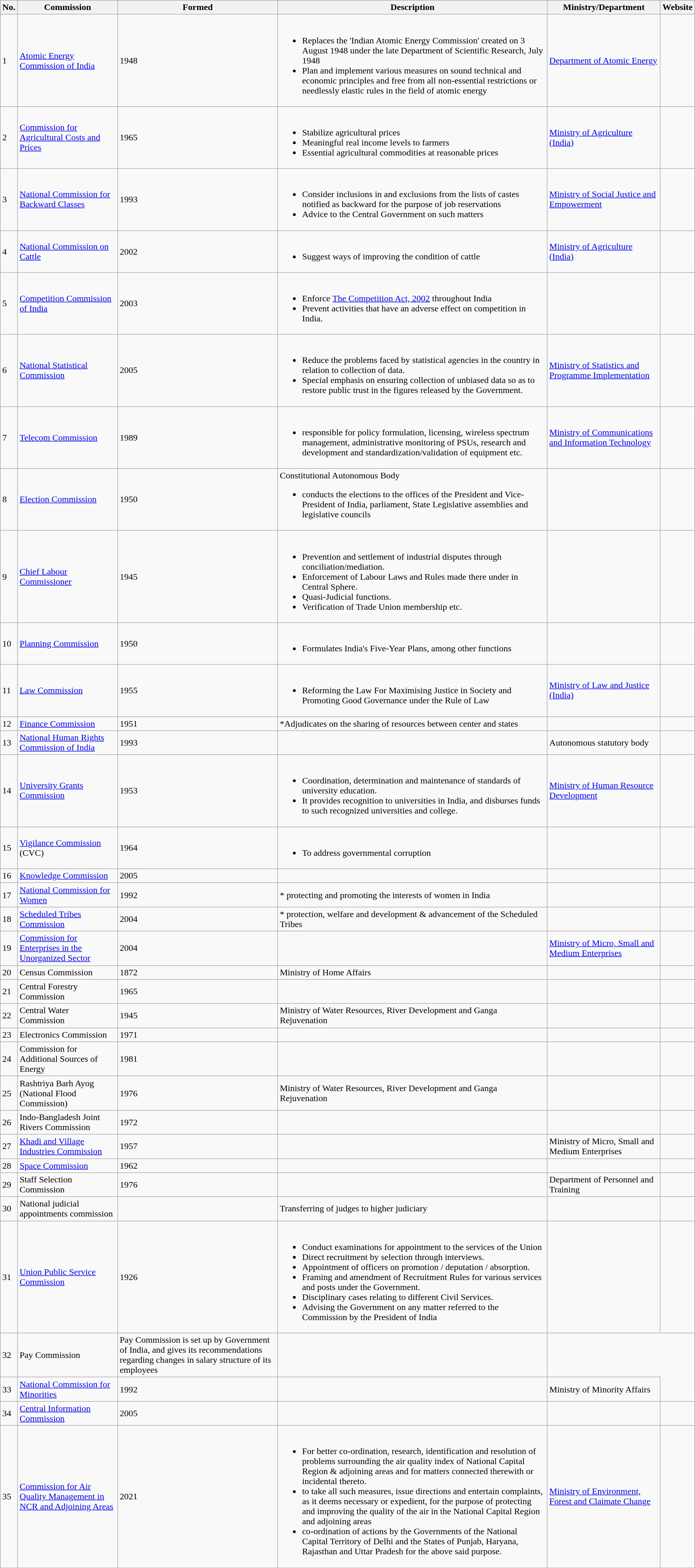<table class="wikitable sortable">
<tr style="text-align: left; background:#f0f0f0;">
<th>No.</th>
<th>Commission</th>
<th>Formed</th>
<th>Description</th>
<th>Ministry/Department</th>
<th>Website</th>
</tr>
<tr>
<td>1</td>
<td><a href='#'>Atomic Energy Commission of India</a></td>
<td>1948</td>
<td><br><ul><li>Replaces the 'Indian Atomic Energy Commission' created on 3 August 1948 under the late Department of Scientific Research, July 1948</li><li>Plan and implement various measures on sound technical and economic principles and free from all non-essential restrictions or needlessly elastic rules in the field of atomic energy</li></ul></td>
<td><a href='#'>Department of Atomic Energy</a></td>
<td> </td>
</tr>
<tr>
<td>2</td>
<td><a href='#'>Commission for Agricultural Costs and Prices</a></td>
<td>1965</td>
<td><br><ul><li>Stabilize agricultural prices</li><li>Meaningful real income levels to farmers</li><li>Essential agricultural commodities at reasonable prices</li></ul></td>
<td><a href='#'>Ministry of Agriculture (India)</a></td>
<td></td>
</tr>
<tr>
<td>3</td>
<td><a href='#'>National Commission for Backward Classes</a></td>
<td>1993</td>
<td><br><ul><li>Consider inclusions in and exclusions from the lists of castes notified as backward for the purpose of job reservations</li><li>Advice to the Central Government on such matters</li></ul></td>
<td><a href='#'>Ministry of Social Justice and Empowerment</a></td>
<td></td>
</tr>
<tr>
<td>4</td>
<td><a href='#'>National Commission on Cattle</a></td>
<td>2002</td>
<td><br><ul><li>Suggest ways of improving the condition of cattle</li></ul></td>
<td><a href='#'>Ministry of Agriculture (India)</a></td>
<td></td>
</tr>
<tr>
<td>5</td>
<td><a href='#'>Competition Commission of India</a></td>
<td>2003</td>
<td><br><ul><li>Enforce <a href='#'>The Competition Act, 2002</a> throughout India</li><li>Prevent activities that have an adverse effect on competition in India.</li></ul></td>
<td></td>
<td></td>
</tr>
<tr>
<td>6</td>
<td><a href='#'>National Statistical Commission</a></td>
<td>2005</td>
<td><br><ul><li>Reduce the problems faced by statistical agencies in the country in relation to collection of data.</li><li>Special emphasis on ensuring collection of unbiased data so as to restore public trust in the figures released by the Government.</li></ul></td>
<td><a href='#'>Ministry of Statistics and Programme Implementation</a></td>
<td></td>
</tr>
<tr>
<td>7</td>
<td><a href='#'>Telecom Commission</a></td>
<td>1989</td>
<td><br><ul><li>responsible for policy formulation, licensing, wireless spectrum management, administrative monitoring of PSUs, research and development and standardization/validation of equipment etc.</li></ul></td>
<td><a href='#'>Ministry of Communications and Information Technology</a></td>
<td></td>
</tr>
<tr>
<td>8</td>
<td><a href='#'>Election Commission</a></td>
<td>1950</td>
<td>Constitutional Autonomous Body<br><ul><li>conducts the elections to the offices of the President and Vice-President of India, parliament, State Legislative assemblies and legislative councils</li></ul></td>
<td></td>
<td></td>
</tr>
<tr>
<td>9</td>
<td><a href='#'>Chief Labour Commissioner</a></td>
<td>1945</td>
<td><br><ul><li>Prevention and settlement of industrial disputes through conciliation/mediation.</li><li>Enforcement of Labour Laws and Rules made there under in Central Sphere.</li><li>Quasi-Judicial functions.</li><li>Verification of Trade Union membership etc.</li></ul></td>
<td></td>
<td></td>
</tr>
<tr>
<td>10</td>
<td><a href='#'>Planning Commission</a></td>
<td>1950</td>
<td><br><ul><li>Formulates India's Five-Year Plans, among other functions</li></ul></td>
<td></td>
<td></td>
</tr>
<tr>
<td>11</td>
<td><a href='#'>Law Commission</a></td>
<td>1955</td>
<td><br><ul><li>Reforming the Law For Maximising Justice in Society and Promoting Good Governance under the Rule of Law</li></ul></td>
<td><a href='#'>Ministry of Law and Justice (India)</a></td>
<td></td>
</tr>
<tr>
<td>12</td>
<td><a href='#'>Finance Commission</a></td>
<td>1951</td>
<td>*Adjudicates on the sharing of resources between center and states</td>
<td></td>
<td></td>
</tr>
<tr>
<td>13</td>
<td><a href='#'>National Human Rights Commission of India</a></td>
<td>1993</td>
<td></td>
<td>Autonomous statutory body</td>
<td></td>
</tr>
<tr>
<td>14</td>
<td><a href='#'>University Grants Commission</a></td>
<td>1953</td>
<td><br><ul><li>Coordination, determination and maintenance of standards of university education.</li><li>It provides recognition to universities in India, and disburses funds to such recognized universities and college.</li></ul></td>
<td><a href='#'>Ministry of Human Resource Development</a></td>
<td></td>
</tr>
<tr>
<td>15</td>
<td><a href='#'>Vigilance Commission</a> (CVC)</td>
<td>1964</td>
<td><br><ul><li>To address governmental corruption</li></ul></td>
<td></td>
<td> </td>
</tr>
<tr>
<td>16</td>
<td><a href='#'>Knowledge Commission</a></td>
<td>2005</td>
<td></td>
<td></td>
<td></td>
</tr>
<tr>
<td>17</td>
<td><a href='#'>National Commission for Women</a></td>
<td>1992</td>
<td>* protecting and promoting the interests of women in India</td>
<td></td>
<td></td>
</tr>
<tr>
<td>18</td>
<td><a href='#'>Scheduled Tribes Commission</a></td>
<td>2004</td>
<td>* protection, welfare and development & advancement of the Scheduled Tribes</td>
<td></td>
<td></td>
</tr>
<tr>
<td>19</td>
<td><a href='#'>Commission for Enterprises in the Unorganized Sector</a></td>
<td>2004</td>
<td></td>
<td><a href='#'>Ministry of Micro, Small and Medium Enterprises</a></td>
<td></td>
</tr>
<tr>
<td>20</td>
<td>Census Commission</td>
<td>1872</td>
<td>Ministry of Home Affairs</td>
<td></td>
<td></td>
</tr>
<tr>
<td>21</td>
<td>Central Forestry Commission</td>
<td>1965</td>
<td></td>
<td></td>
<td></td>
</tr>
<tr>
<td>22</td>
<td>Central Water Commission</td>
<td>1945</td>
<td>Ministry of Water Resources, River Development and Ganga Rejuvenation</td>
<td></td>
<td></td>
</tr>
<tr>
<td>23</td>
<td>Electronics Commission</td>
<td>1971</td>
<td></td>
<td></td>
<td></td>
</tr>
<tr>
<td>24</td>
<td>Commission for Additional Sources of Energy</td>
<td>1981</td>
<td></td>
<td></td>
<td></td>
</tr>
<tr>
<td>25</td>
<td>Rashtriya Barh Ayog (National Flood Commission)</td>
<td>1976</td>
<td>Ministry of Water Resources, River Development and Ganga Rejuvenation</td>
<td></td>
<td></td>
</tr>
<tr>
<td>26</td>
<td>Indo-Bangladesh Joint Rivers Commission</td>
<td>1972</td>
<td></td>
<td></td>
<td></td>
</tr>
<tr>
<td>27</td>
<td><a href='#'>Khadi and Village Industries Commission</a></td>
<td>1957</td>
<td></td>
<td>Ministry of Micro, Small and Medium Enterprises</td>
<td></td>
</tr>
<tr>
<td>28</td>
<td><a href='#'>Space Commission</a></td>
<td>1962</td>
<td></td>
<td></td>
<td> </td>
</tr>
<tr>
<td>29</td>
<td>Staff Selection Commission</td>
<td>1976</td>
<td></td>
<td>Department of Personnel and Training</td>
<td></td>
</tr>
<tr>
<td>30</td>
<td>National judicial appointments commission</td>
<td></td>
<td>Transferring of judges to higher judiciary</td>
<td></td>
<td></td>
</tr>
<tr>
<td>31</td>
<td><a href='#'>Union Public Service Commission</a></td>
<td>1926</td>
<td><br><ul><li>Conduct examinations for appointment to the services of the Union</li><li>Direct recruitment by selection through interviews.</li><li>Appointment of officers on promotion / deputation / absorption.</li><li>Framing and amendment of Recruitment Rules for various services and posts under the Government.</li><li>Disciplinary cases relating to different Civil Services.</li><li>Advising the Government on any matter referred to the Commission by the President of India</li></ul></td>
<td></td>
<td></td>
</tr>
<tr>
<td>32</td>
<td>Pay Commission</td>
<td>Pay Commission is set up by Government of India, and gives its recommendations regarding changes in salary structure of its employees</td>
<td></td>
</tr>
<tr>
<td>33</td>
<td><a href='#'>National Commission for Minorities</a></td>
<td>1992</td>
<td></td>
<td>Ministry of Minority Affairs</td>
</tr>
<tr>
<td>34</td>
<td><a href='#'>Central Information Commission</a></td>
<td>2005</td>
<td></td>
<td></td>
<td></td>
</tr>
<tr>
<td>35</td>
<td><a href='#'>Commission for Air Quality Management in NCR and Adjoining Areas</a></td>
<td>2021</td>
<td><br><ul><li>For better co-ordination, research, identification and resolution of problems surrounding the air quality index of National Capital Region & adjoining areas and for matters connected therewith or incidental thereto.</li><li>to take all such measures, issue directions and entertain complaints, as it deems necessary or expedient, for the purpose of protecting and improving the quality of the air in the National Capital Region and adjoining areas</li><li>co-ordination of actions by the Governments of the National Capital Territory of Delhi and the States of Punjab, Haryana, Rajasthan and Uttar Pradesh for the above said purpose.</li></ul></td>
<td><a href='#'>Ministry of Environment, Forest and Claimate Change</a></td>
<td></td>
</tr>
</table>
